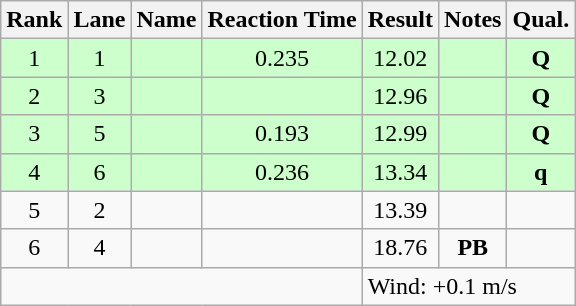<table class="wikitable" style="text-align:center">
<tr>
<th>Rank</th>
<th>Lane</th>
<th>Name</th>
<th>Reaction Time</th>
<th>Result</th>
<th>Notes</th>
<th>Qual.</th>
</tr>
<tr bgcolor=ccffcc>
<td>1</td>
<td>1</td>
<td align="left"></td>
<td>0.235</td>
<td>12.02</td>
<td></td>
<td><strong>Q</strong></td>
</tr>
<tr bgcolor=ccffcc>
<td>2</td>
<td>3</td>
<td align="left"></td>
<td></td>
<td>12.96</td>
<td></td>
<td><strong>Q</strong></td>
</tr>
<tr bgcolor=ccffcc>
<td>3</td>
<td>5</td>
<td align="left"></td>
<td>0.193</td>
<td>12.99</td>
<td></td>
<td><strong>Q</strong></td>
</tr>
<tr bgcolor=ccffcc>
<td>4</td>
<td>6</td>
<td align="left"></td>
<td>0.236</td>
<td>13.34</td>
<td></td>
<td><strong>q</strong></td>
</tr>
<tr>
<td>5</td>
<td>2</td>
<td align="left"></td>
<td></td>
<td>13.39</td>
<td></td>
<td></td>
</tr>
<tr>
<td>6</td>
<td>4</td>
<td align="left"></td>
<td></td>
<td>18.76</td>
<td><strong>PB</strong></td>
<td></td>
</tr>
<tr class="sortbottom">
<td colspan=4></td>
<td colspan="3" style="text-align:left;">Wind: +0.1 m/s</td>
</tr>
</table>
